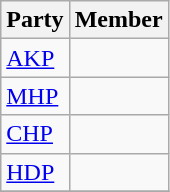<table class="wikitable">
<tr>
<th>Party</th>
<th colspan="2">Member</th>
</tr>
<tr>
<td><a href='#'>AKP</a></td>
<td></td>
</tr>
<tr>
<td><a href='#'>MHP</a></td>
<td></td>
</tr>
<tr>
<td><a href='#'>CHP</a></td>
<td></td>
</tr>
<tr>
<td><a href='#'>HDP</a></td>
<td></td>
</tr>
<tr>
</tr>
</table>
